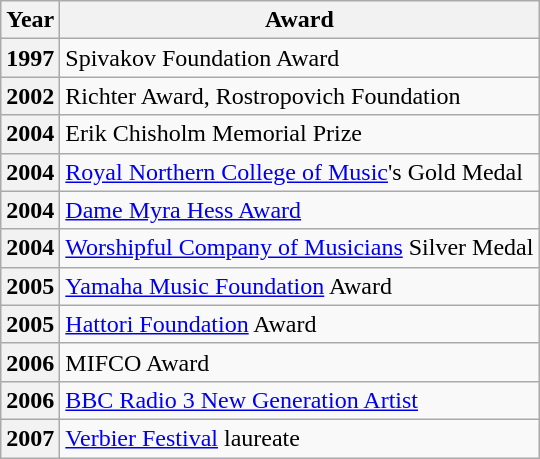<table class="wikitable">
<tr>
<th>Year</th>
<th>Award</th>
</tr>
<tr>
<th>1997</th>
<td> Spivakov Foundation Award</td>
</tr>
<tr>
<th>2002</th>
<td> Richter Award, Rostropovich Foundation</td>
</tr>
<tr>
<th>2004</th>
<td> Erik Chisholm Memorial Prize</td>
</tr>
<tr>
<th>2004</th>
<td> <a href='#'>Royal Northern College of Music</a>'s Gold Medal</td>
</tr>
<tr>
<th>2004</th>
<td> <a href='#'>Dame Myra Hess Award</a></td>
</tr>
<tr>
<th>2004</th>
<td><a href='#'>Worshipful Company of Musicians</a> Silver Medal</td>
</tr>
<tr>
<th>2005</th>
<td> <a href='#'>Yamaha Music Foundation</a> Award</td>
</tr>
<tr>
<th>2005</th>
<td> <a href='#'>Hattori Foundation</a> Award</td>
</tr>
<tr>
<th>2006</th>
<td> MIFCO Award</td>
</tr>
<tr>
<th>2006</th>
<td> <a href='#'>BBC Radio 3 New Generation Artist</a></td>
</tr>
<tr>
<th>2007</th>
<td> <a href='#'>Verbier Festival</a> laureate</td>
</tr>
</table>
